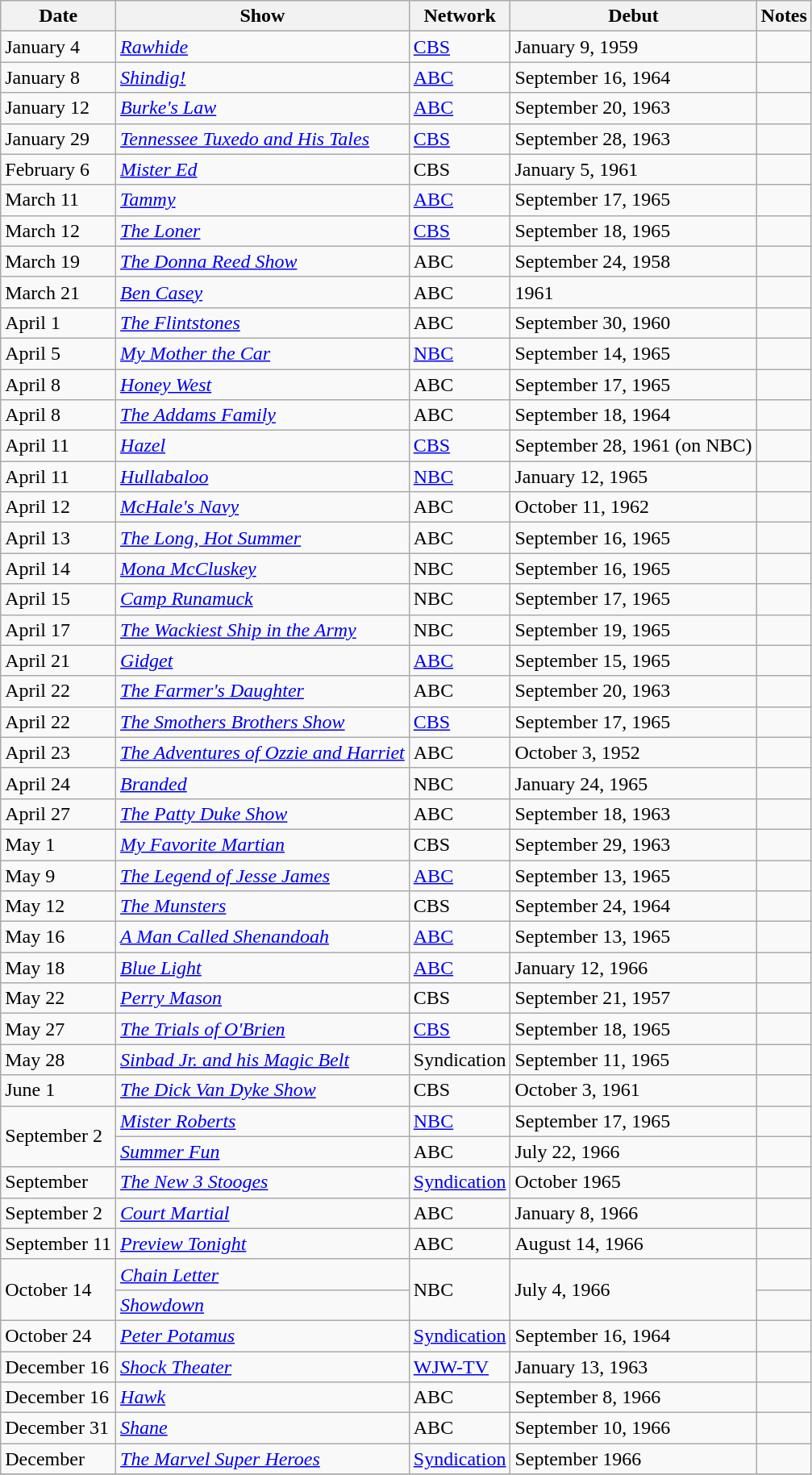<table class="wikitable">
<tr>
<th>Date</th>
<th>Show</th>
<th>Network</th>
<th>Debut</th>
<th>Notes</th>
</tr>
<tr>
<td>January 4</td>
<td><em><a href='#'>Rawhide</a></em></td>
<td><a href='#'>CBS</a></td>
<td>January 9, 1959</td>
<td></td>
</tr>
<tr>
<td>January 8</td>
<td><em><a href='#'>Shindig!</a></em></td>
<td><a href='#'>ABC</a></td>
<td>September 16, 1964</td>
<td></td>
</tr>
<tr>
<td>January 12</td>
<td><em><a href='#'>Burke's Law</a></em></td>
<td><a href='#'>ABC</a></td>
<td>September 20, 1963</td>
<td></td>
</tr>
<tr>
<td>January 29</td>
<td><em><a href='#'>Tennessee Tuxedo and His Tales</a></em></td>
<td><a href='#'>CBS</a></td>
<td>September 28, 1963</td>
<td></td>
</tr>
<tr>
<td>February 6</td>
<td><em><a href='#'>Mister Ed</a></em></td>
<td>CBS</td>
<td>January 5, 1961</td>
<td></td>
</tr>
<tr>
<td>March 11</td>
<td><em><a href='#'>Tammy</a></em></td>
<td><a href='#'>ABC</a></td>
<td>September 17, 1965</td>
<td></td>
</tr>
<tr>
<td>March 12</td>
<td><em><a href='#'>The Loner</a></em></td>
<td><a href='#'>CBS</a></td>
<td>September 18, 1965</td>
<td></td>
</tr>
<tr>
<td>March 19</td>
<td><em><a href='#'>The Donna Reed Show</a></em></td>
<td>ABC</td>
<td>September 24, 1958</td>
<td></td>
</tr>
<tr>
<td>March 21</td>
<td><em><a href='#'>Ben Casey</a></em></td>
<td>ABC</td>
<td>1961</td>
<td></td>
</tr>
<tr>
<td>April 1</td>
<td><em><a href='#'>The Flintstones</a></em></td>
<td>ABC</td>
<td>September 30, 1960</td>
<td></td>
</tr>
<tr>
<td>April 5</td>
<td><em><a href='#'>My Mother the Car</a></em></td>
<td><a href='#'>NBC</a></td>
<td>September 14, 1965</td>
<td></td>
</tr>
<tr>
<td>April 8</td>
<td><em><a href='#'>Honey West</a></em></td>
<td>ABC</td>
<td>September 17, 1965</td>
<td></td>
</tr>
<tr>
<td>April 8</td>
<td><em><a href='#'>The Addams Family</a></em></td>
<td>ABC</td>
<td>September 18, 1964</td>
<td></td>
</tr>
<tr>
<td>April 11</td>
<td><em><a href='#'>Hazel</a></em></td>
<td><a href='#'>CBS</a></td>
<td>September 28, 1961 (on NBC)</td>
<td></td>
</tr>
<tr>
<td>April 11</td>
<td><em><a href='#'>Hullabaloo</a></em></td>
<td><a href='#'>NBC</a></td>
<td>January 12, 1965</td>
<td></td>
</tr>
<tr>
<td>April 12</td>
<td><em><a href='#'>McHale's Navy</a></em></td>
<td>ABC</td>
<td>October 11, 1962</td>
<td></td>
</tr>
<tr>
<td>April 13</td>
<td><em><a href='#'>The Long, Hot Summer</a></em></td>
<td>ABC</td>
<td>September 16, 1965</td>
<td></td>
</tr>
<tr>
<td>April 14</td>
<td><em><a href='#'>Mona McCluskey</a></em></td>
<td>NBC</td>
<td>September 16, 1965</td>
<td></td>
</tr>
<tr>
<td>April 15</td>
<td><em><a href='#'>Camp Runamuck</a></em></td>
<td>NBC</td>
<td>September 17, 1965</td>
<td></td>
</tr>
<tr>
<td>April 17</td>
<td><em><a href='#'>The Wackiest Ship in the Army</a></em></td>
<td>NBC</td>
<td>September 19, 1965</td>
<td></td>
</tr>
<tr>
<td>April 21</td>
<td><em><a href='#'>Gidget</a></em></td>
<td><a href='#'>ABC</a></td>
<td>September 15, 1965</td>
<td></td>
</tr>
<tr>
<td>April 22</td>
<td><em><a href='#'>The Farmer's Daughter</a></em></td>
<td>ABC</td>
<td>September 20, 1963</td>
<td></td>
</tr>
<tr>
<td>April 22</td>
<td><em><a href='#'>The Smothers Brothers Show</a></em></td>
<td><a href='#'>CBS</a></td>
<td>September 17, 1965</td>
<td></td>
</tr>
<tr>
<td>April 23</td>
<td><em><a href='#'>The Adventures of Ozzie and Harriet</a></em></td>
<td>ABC</td>
<td>October 3, 1952</td>
<td></td>
</tr>
<tr>
<td>April 24</td>
<td><em><a href='#'>Branded</a></em></td>
<td>NBC</td>
<td>January 24, 1965</td>
<td></td>
</tr>
<tr>
<td>April 27</td>
<td><em><a href='#'>The Patty Duke Show</a></em></td>
<td>ABC</td>
<td>September 18, 1963</td>
<td></td>
</tr>
<tr>
<td>May 1</td>
<td><em><a href='#'>My Favorite Martian</a></em></td>
<td>CBS</td>
<td>September 29, 1963</td>
<td></td>
</tr>
<tr>
<td>May 9</td>
<td><em><a href='#'>The Legend of Jesse James</a></em></td>
<td><a href='#'>ABC</a></td>
<td>September 13, 1965</td>
<td></td>
</tr>
<tr>
<td>May 12</td>
<td><em><a href='#'>The Munsters</a></em></td>
<td>CBS</td>
<td>September 24, 1964</td>
<td></td>
</tr>
<tr>
<td>May 16</td>
<td><em><a href='#'>A Man Called Shenandoah</a></em></td>
<td><a href='#'>ABC</a></td>
<td>September 13, 1965</td>
<td></td>
</tr>
<tr>
<td>May 18</td>
<td><em><a href='#'>Blue Light</a></em></td>
<td><a href='#'>ABC</a></td>
<td>January 12, 1966</td>
<td></td>
</tr>
<tr>
<td>May 22</td>
<td><em><a href='#'>Perry Mason</a></em></td>
<td>CBS</td>
<td>September 21, 1957</td>
<td></td>
</tr>
<tr>
<td>May 27</td>
<td><em><a href='#'>The Trials of O'Brien</a></em></td>
<td><a href='#'>CBS</a></td>
<td>September 18, 1965</td>
<td></td>
</tr>
<tr>
<td>May 28</td>
<td><em><a href='#'>Sinbad Jr. and his Magic Belt</a></em></td>
<td>Syndication</td>
<td>September 11, 1965</td>
<td></td>
</tr>
<tr>
<td>June 1</td>
<td><em><a href='#'>The Dick Van Dyke Show</a></em></td>
<td>CBS</td>
<td>October 3, 1961</td>
<td></td>
</tr>
<tr>
<td rowspan="2">September 2</td>
<td><em><a href='#'>Mister Roberts</a></em></td>
<td><a href='#'>NBC</a></td>
<td>September 17, 1965</td>
<td></td>
</tr>
<tr>
<td><em><a href='#'>Summer Fun</a></em></td>
<td>ABC</td>
<td>July 22, 1966</td>
</tr>
<tr>
<td>September</td>
<td><em><a href='#'>The New 3 Stooges</a></em></td>
<td><a href='#'>Syndication</a></td>
<td>October 1965</td>
<td></td>
</tr>
<tr>
<td>September 2</td>
<td><em><a href='#'>Court Martial</a></em></td>
<td>ABC</td>
<td>January 8, 1966</td>
<td></td>
</tr>
<tr>
<td>September 11</td>
<td><em><a href='#'>Preview Tonight</a></em></td>
<td>ABC</td>
<td>August 14, 1966</td>
<td></td>
</tr>
<tr>
<td rowspan=2>October 14</td>
<td><em><a href='#'>Chain Letter</a></em></td>
<td rowspan=2>NBC</td>
<td rowspan=2>July 4, 1966</td>
<td></td>
</tr>
<tr>
<td><em><a href='#'>Showdown</a></em></td>
<td></td>
</tr>
<tr>
<td>October 24</td>
<td><em><a href='#'>Peter Potamus</a></em></td>
<td><a href='#'>Syndication</a></td>
<td>September 16, 1964</td>
<td></td>
</tr>
<tr>
<td>December 16</td>
<td><em><a href='#'>Shock Theater</a></em></td>
<td><a href='#'>WJW-TV</a></td>
<td>January 13, 1963</td>
<td></td>
</tr>
<tr>
<td>December 16</td>
<td><em><a href='#'>Hawk</a></em></td>
<td>ABC</td>
<td>September 8, 1966</td>
<td></td>
</tr>
<tr>
<td>December 31</td>
<td><em><a href='#'>Shane</a></em></td>
<td>ABC</td>
<td>September 10, 1966</td>
<td></td>
</tr>
<tr>
<td>December</td>
<td><em><a href='#'>The Marvel Super Heroes</a></em></td>
<td><a href='#'>Syndication</a></td>
<td>September 1966</td>
<td></td>
</tr>
<tr>
</tr>
</table>
